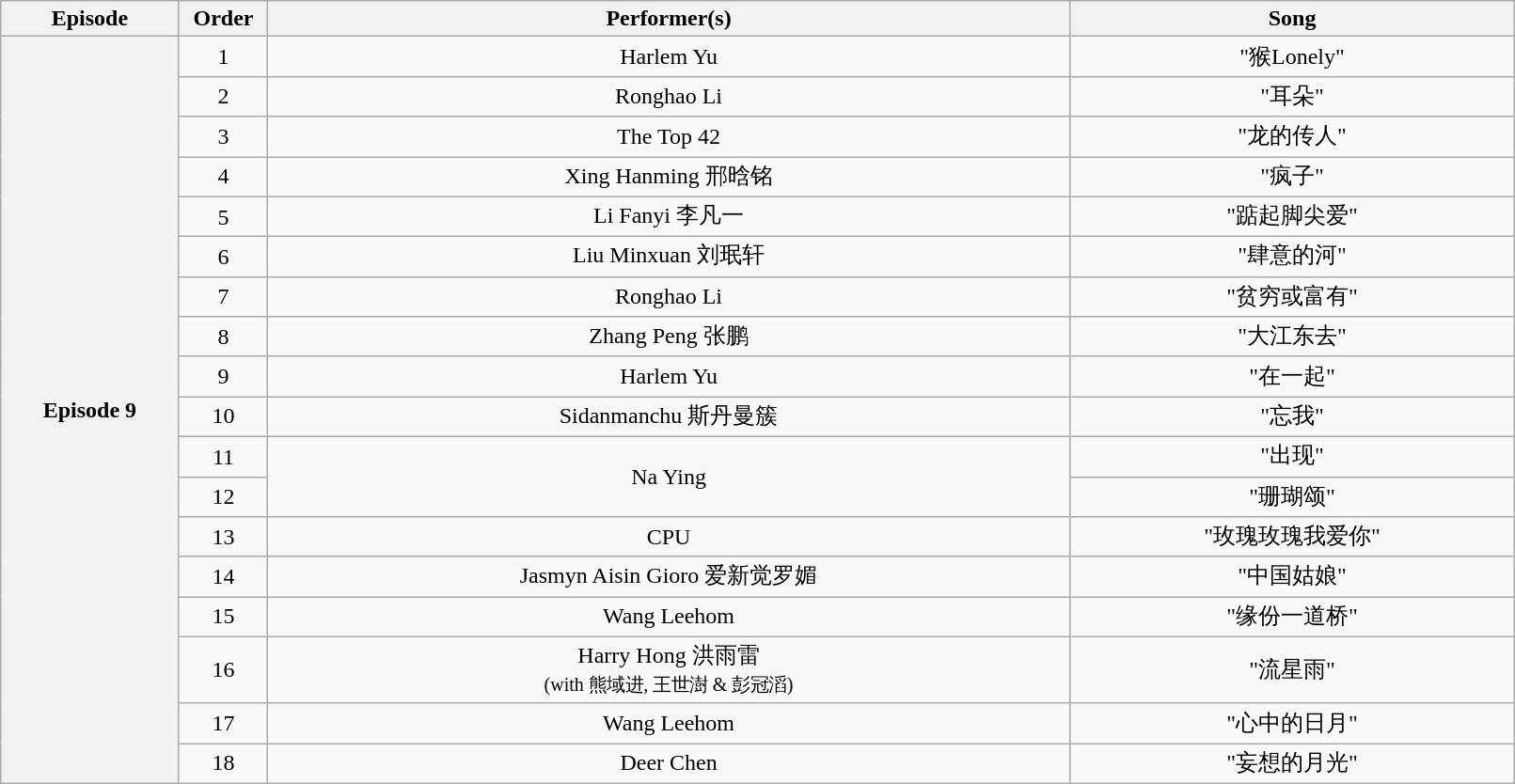<table class="wikitable" style="text-align:center; width:85%;">
<tr>
<th style="width:10%;">Episode</th>
<th style="width:5%;">Order</th>
<th style="width:45%;">Performer(s)</th>
<th style="width:25%;">Song</th>
</tr>
<tr>
<th rowspan="18" scope="row">Episode 9<br><small></small></th>
<td>1</td>
<td>Harlem Yu</td>
<td>"猴Lonely"</td>
</tr>
<tr>
<td>2</td>
<td>Ronghao Li</td>
<td>"耳朵"</td>
</tr>
<tr>
<td>3</td>
<td>The Top 42</td>
<td>"龙的传人"</td>
</tr>
<tr>
<td>4</td>
<td>Xing Hanming 邢晗铭</td>
<td>"疯子"</td>
</tr>
<tr>
<td>5</td>
<td>Li Fanyi 李凡一</td>
<td>"踮起脚尖爱"</td>
</tr>
<tr>
<td>6</td>
<td>Liu Minxuan 刘珉轩</td>
<td>"肆意的河"</td>
</tr>
<tr>
<td>7</td>
<td>Ronghao Li</td>
<td>"贫穷或富有"</td>
</tr>
<tr>
<td>8</td>
<td>Zhang Peng 张鹏</td>
<td>"大江东去"</td>
</tr>
<tr>
<td>9</td>
<td>Harlem Yu</td>
<td>"在一起"</td>
</tr>
<tr>
<td>10</td>
<td>Sidanmanchu 斯丹曼簇</td>
<td>"忘我"</td>
</tr>
<tr>
<td>11</td>
<td rowspan="2">Na Ying</td>
<td>"出现"</td>
</tr>
<tr>
<td>12</td>
<td>"珊瑚颂"</td>
</tr>
<tr>
<td>13</td>
<td>CPU</td>
<td>"玫瑰玫瑰我爱你"</td>
</tr>
<tr>
<td>14</td>
<td>Jasmyn Aisin Gioro 爱新觉罗媚</td>
<td>"中国姑娘"</td>
</tr>
<tr>
<td>15</td>
<td>Wang Leehom</td>
<td>"缘份一道桥"</td>
</tr>
<tr>
<td>16</td>
<td>Harry Hong 洪雨雷<br><small>(with 熊域进, 王世澍 & 彭冠滔)</small></td>
<td>"流星雨"</td>
</tr>
<tr>
<td>17</td>
<td>Wang Leehom</td>
<td>"心中的日月"</td>
</tr>
<tr>
<td>18</td>
<td>Deer Chen</td>
<td>"妄想的月光"</td>
</tr>
</table>
